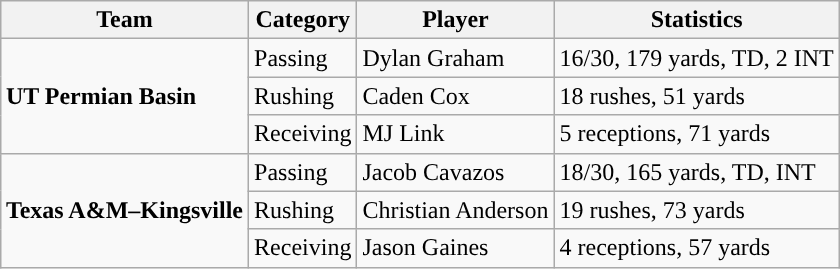<table class="wikitable" style="float: right;">
<tr>
<th>Team</th>
<th>Category</th>
<th>Player</th>
<th>Statistics</th>
</tr>
<tr>
<td rowspan=3><strong>UT Permian Basin</strong></td>
<td>Passing</td>
<td>Dylan Graham</td>
<td>16/30, 179 yards, TD, 2 INT</td>
</tr>
<tr>
<td>Rushing</td>
<td>Caden Cox</td>
<td>18 rushes, 51 yards</td>
</tr>
<tr>
<td>Receiving</td>
<td>MJ Link</td>
<td>5 receptions, 71 yards</td>
</tr>
<tr>
<td rowspan=3><strong>Texas A&M–Kingsville</strong></td>
<td>Passing</td>
<td>Jacob Cavazos</td>
<td>18/30, 165 yards, TD, INT</td>
</tr>
<tr>
<td>Rushing</td>
<td>Christian Anderson</td>
<td>19 rushes, 73 yards</td>
</tr>
<tr>
<td>Receiving</td>
<td>Jason Gaines</td>
<td>4 receptions, 57 yards</td>
</tr>
</table>
